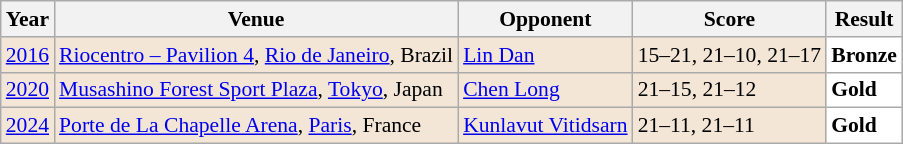<table class="sortable wikitable" style="font-size: 90%">
<tr>
<th>Year</th>
<th>Venue</th>
<th>Opponent</th>
<th>Score</th>
<th>Result</th>
</tr>
<tr style="background:#F3E6D7">
<td align="center"><a href='#'>2016</a></td>
<td align="left"><a href='#'>Riocentro – Pavilion 4</a>, <a href='#'>Rio de Janeiro</a>, Brazil</td>
<td align="left"> <a href='#'>Lin Dan</a></td>
<td align="left">15–21, 21–10, 21–17</td>
<td style="text-align:left; background:white"> <strong>Bronze</strong></td>
</tr>
<tr style="background:#F3E6D7">
<td align="center"><a href='#'>2020</a></td>
<td align="left"><a href='#'>Musashino Forest Sport Plaza</a>, <a href='#'>Tokyo</a>, Japan</td>
<td align="left"> <a href='#'>Chen Long</a></td>
<td align="left">21–15, 21–12</td>
<td style="text-align:left; background:white"> <strong>Gold</strong></td>
</tr>
<tr style="background:#F3E6D7">
<td align="center"><a href='#'>2024</a></td>
<td align="left"><a href='#'>Porte de La Chapelle Arena</a>, <a href='#'>Paris</a>, France</td>
<td align="left"> <a href='#'>Kunlavut Vitidsarn</a></td>
<td align="left">21–11, 21–11</td>
<td style="text-align:left; background:white"> <strong>Gold</strong></td>
</tr>
</table>
